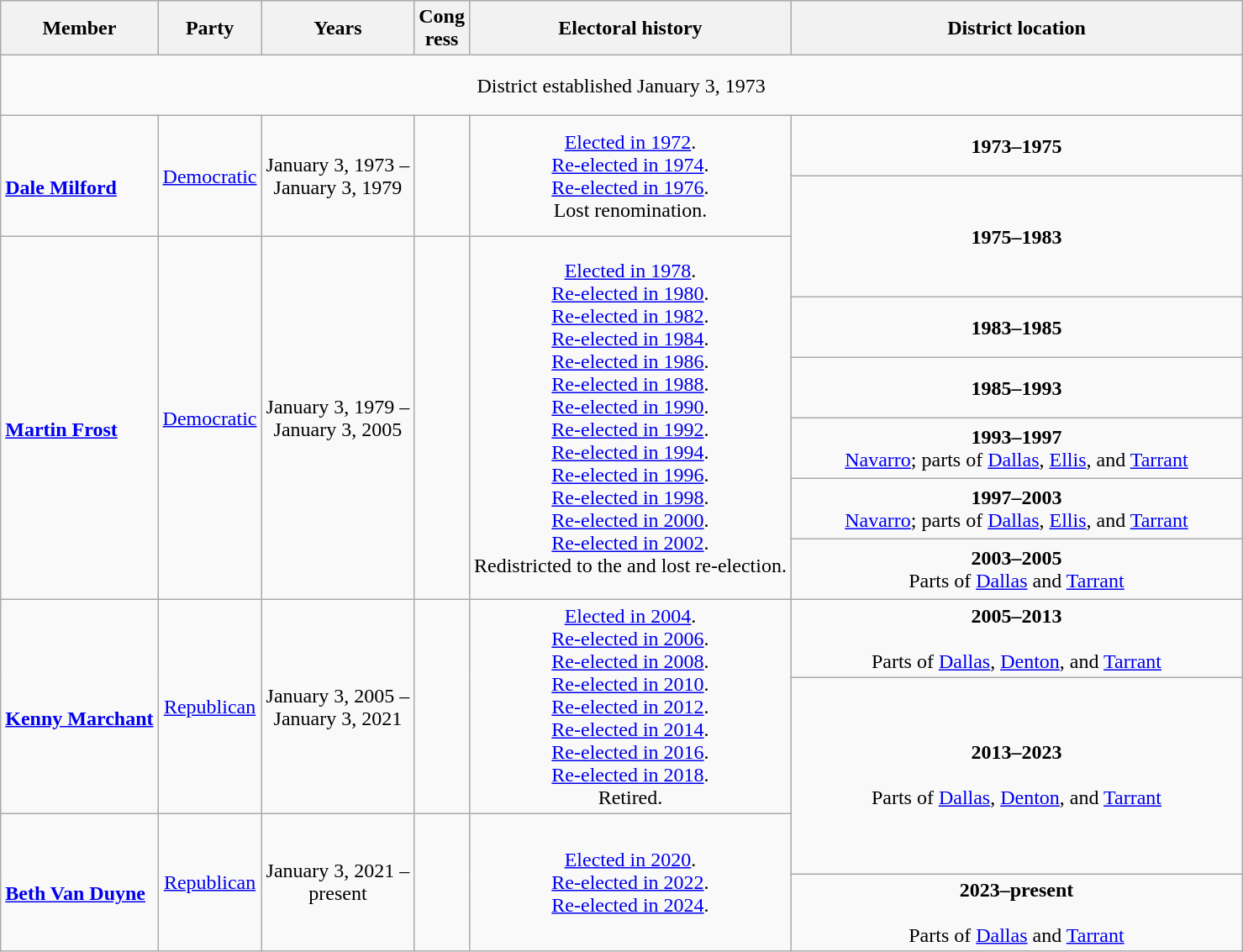<table class=wikitable style="text-align:center">
<tr>
<th>Member</th>
<th>Party</th>
<th>Years</th>
<th>Cong<br>ress</th>
<th>Electoral history</th>
<th width=350>District location</th>
</tr>
<tr style="height:3em">
<td colspan=6>District established January 3, 1973</td>
</tr>
<tr style="height:3em">
<td rowspan=2 align=left><br><strong><a href='#'>Dale Milford</a></strong><br></td>
<td rowspan=2 ><a href='#'>Democratic</a></td>
<td rowspan=2 nowrap>January 3, 1973 –<br>January 3, 1979</td>
<td rowspan=2></td>
<td rowspan=2><a href='#'>Elected in 1972</a>.<br><a href='#'>Re-elected in 1974</a>.<br><a href='#'>Re-elected in 1976</a>.<br>Lost renomination.</td>
<td><strong>1973–1975</strong><br></td>
</tr>
<tr style="height:3em">
<td rowspan=2><strong>1975–1983</strong><br></td>
</tr>
<tr style="height:3em">
<td rowspan=6 align=left><br><strong><a href='#'>Martin Frost</a></strong><br></td>
<td rowspan=6 ><a href='#'>Democratic</a></td>
<td rowspan=6 nowrap>January 3, 1979 –<br>January 3, 2005</td>
<td rowspan=6></td>
<td rowspan=6><a href='#'>Elected in 1978</a>.<br><a href='#'>Re-elected in 1980</a>.<br><a href='#'>Re-elected in 1982</a>.<br><a href='#'>Re-elected in 1984</a>.<br><a href='#'>Re-elected in 1986</a>.<br><a href='#'>Re-elected in 1988</a>.<br><a href='#'>Re-elected in 1990</a>.<br><a href='#'>Re-elected in 1992</a>.<br><a href='#'>Re-elected in 1994</a>.<br><a href='#'>Re-elected in 1996</a>.<br><a href='#'>Re-elected in 1998</a>.<br><a href='#'>Re-elected in 2000</a>.<br><a href='#'>Re-elected in 2002</a>.<br>Redistricted to the  and lost re-election.</td>
</tr>
<tr style="height:3em">
<td><strong>1983–1985</strong><br></td>
</tr>
<tr style="height:3em">
<td><strong>1985–1993</strong><br></td>
</tr>
<tr style="height:3em">
<td><strong>1993–1997</strong><br><a href='#'>Navarro</a>; parts of <a href='#'>Dallas</a>, <a href='#'>Ellis</a>, and <a href='#'>Tarrant</a></td>
</tr>
<tr style="height:3em">
<td><strong>1997–2003</strong><br><a href='#'>Navarro</a>; parts of <a href='#'>Dallas</a>, <a href='#'>Ellis</a>, and <a href='#'>Tarrant</a></td>
</tr>
<tr style="height:3em">
<td><strong>2003–2005</strong><br>Parts of <a href='#'>Dallas</a> and <a href='#'>Tarrant</a></td>
</tr>
<tr style="height:3em">
<td rowspan=2 align=left><br><strong><a href='#'>Kenny Marchant</a></strong><br></td>
<td rowspan=2 ><a href='#'>Republican</a></td>
<td rowspan=2 nowrap>January 3, 2005 –<br>January 3, 2021</td>
<td rowspan=2></td>
<td rowspan=2><a href='#'>Elected in 2004</a>.<br><a href='#'>Re-elected in 2006</a>.<br><a href='#'>Re-elected in 2008</a>.<br><a href='#'>Re-elected in 2010</a>.<br><a href='#'>Re-elected in 2012</a>.<br><a href='#'>Re-elected in 2014</a>.<br><a href='#'>Re-elected in 2016</a>.<br><a href='#'>Re-elected in 2018</a>.<br>Retired.</td>
<td><strong>2005–2013</strong><br><br>Parts of <a href='#'>Dallas</a>, <a href='#'>Denton</a>, and <a href='#'>Tarrant</a></td>
</tr>
<tr style="height:3em">
<td rowspan=2><strong>2013–2023</strong><br><br>Parts of <a href='#'>Dallas</a>, <a href='#'>Denton</a>, and <a href='#'>Tarrant</a></td>
</tr>
<tr style="height:3em">
<td rowspan=2 align=left><br><strong><a href='#'>Beth Van Duyne</a></strong><br></td>
<td rowspan=2 ><a href='#'>Republican</a></td>
<td rowspan=2 nowrap>January 3, 2021 –<br>present</td>
<td rowspan=2></td>
<td rowspan=2><a href='#'>Elected in 2020</a>.<br><a href='#'>Re-elected in 2022</a>.<br><a href='#'>Re-elected in 2024</a>.</td>
</tr>
<tr style="height:3em">
<td><strong>2023–present</strong><br><br>Parts of <a href='#'>Dallas</a> and <a href='#'>Tarrant</a></td>
</tr>
</table>
